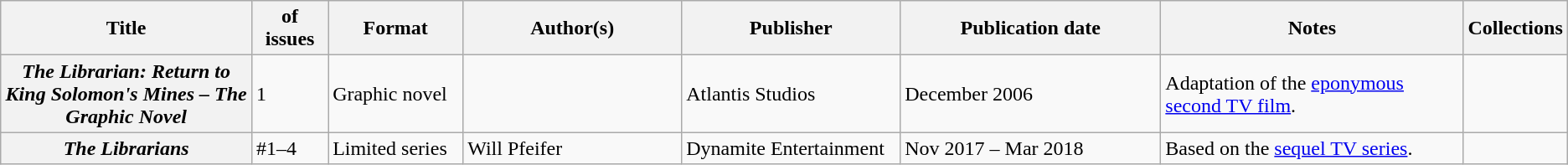<table class="wikitable">
<tr>
<th>Title</th>
<th style="width:40pt"> of issues</th>
<th style="width:75pt">Format</th>
<th style="width:125pt">Author(s)</th>
<th style="width:125pt">Publisher</th>
<th style="width:150pt">Publication date</th>
<th style="width:175pt">Notes</th>
<th>Collections</th>
</tr>
<tr>
<th><em>The Librarian: Return to King Solomon's Mines – The Graphic Novel</em></th>
<td>1</td>
<td>Graphic novel</td>
<td></td>
<td>Atlantis Studios</td>
<td>December 2006</td>
<td>Adaptation of the <a href='#'>eponymous second TV film</a>.</td>
<td></td>
</tr>
<tr>
<th><em>The Librarians</em></th>
<td>#1–4</td>
<td>Limited series</td>
<td>Will Pfeifer</td>
<td>Dynamite Entertainment</td>
<td>Nov 2017 – Mar 2018</td>
<td>Based on the <a href='#'>sequel TV series</a>.</td>
<td></td>
</tr>
</table>
